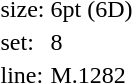<table style="margin-left:40px;">
<tr>
<td>size:</td>
<td>6pt (6D)</td>
</tr>
<tr>
<td>set:</td>
<td>8</td>
</tr>
<tr>
<td>line:</td>
<td>M.1282</td>
</tr>
</table>
